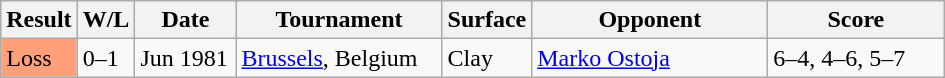<table class="sortable wikitable">
<tr>
<th style="width:40px">Result</th>
<th style="width:30px" class="unsortable">W/L</th>
<th style="width:60px">Date</th>
<th style="width:130px">Tournament</th>
<th style="width:50px">Surface</th>
<th style="width:150px">Opponent</th>
<th style="width:110px" class="unsortable">Score</th>
</tr>
<tr>
<td style="background:#ffa07a;">Loss</td>
<td>0–1</td>
<td>Jun 1981</td>
<td><a href='#'>Brussels</a>, Belgium</td>
<td>Clay</td>
<td> <a href='#'>Marko Ostoja</a></td>
<td>6–4, 4–6, 5–7</td>
</tr>
</table>
